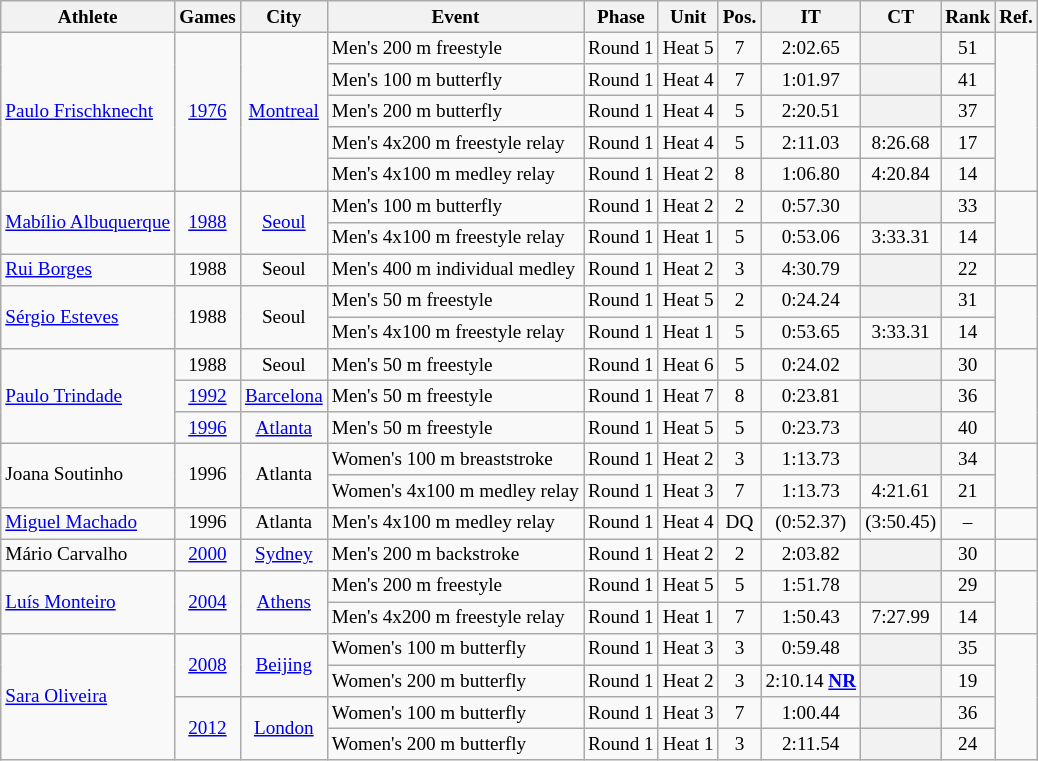<table class=wikitable style="text-align:center; font-size:80%">
<tr>
<th>Athlete</th>
<th>Games</th>
<th>City</th>
<th>Event</th>
<th>Phase</th>
<th>Unit</th>
<th>Pos.</th>
<th>IT</th>
<th>CT</th>
<th>Rank</th>
<th>Ref.</th>
</tr>
<tr>
<td rowspan="5" align="left"> <a href='#'>Paulo Frischknecht</a></td>
<td rowspan="5"><a href='#'>1976</a></td>
<td rowspan="5"><a href='#'>Montreal</a></td>
<td align="left">Men's 200 m freestyle</td>
<td>Round 1</td>
<td>Heat 5</td>
<td>7</td>
<td>2:02.65</td>
<th></th>
<td>51</td>
<td rowspan="5"></td>
</tr>
<tr>
<td align="left">Men's 100 m butterfly</td>
<td>Round 1</td>
<td>Heat 4</td>
<td>7</td>
<td>1:01.97</td>
<th></th>
<td>41</td>
</tr>
<tr>
<td align="left">Men's 200 m butterfly</td>
<td>Round 1</td>
<td>Heat 4</td>
<td>5</td>
<td>2:20.51</td>
<th></th>
<td>37</td>
</tr>
<tr>
<td align="left">Men's 4x200 m freestyle relay</td>
<td>Round 1</td>
<td>Heat 4</td>
<td>5</td>
<td>2:11.03</td>
<td>8:26.68</td>
<td>17</td>
</tr>
<tr>
<td align="left">Men's 4x100 m medley relay</td>
<td>Round 1</td>
<td>Heat 2</td>
<td>8</td>
<td>1:06.80</td>
<td>4:20.84</td>
<td>14</td>
</tr>
<tr>
<td rowspan="2" align="left"> <a href='#'>Mabílio Albuquerque</a></td>
<td rowspan="2"><a href='#'>1988</a></td>
<td rowspan="2"><a href='#'>Seoul</a></td>
<td align="left">Men's 100 m butterfly</td>
<td>Round 1</td>
<td>Heat 2</td>
<td>2</td>
<td>0:57.30</td>
<th></th>
<td>33</td>
<td rowspan="2"></td>
</tr>
<tr>
<td align="left">Men's 4x100 m freestyle relay</td>
<td>Round 1</td>
<td>Heat 1</td>
<td>5</td>
<td>0:53.06</td>
<td>3:33.31</td>
<td>14</td>
</tr>
<tr>
<td align="left"> <a href='#'>Rui Borges</a></td>
<td>1988</td>
<td>Seoul</td>
<td align="left">Men's 400 m individual medley</td>
<td>Round 1</td>
<td>Heat 2</td>
<td>3</td>
<td>4:30.79</td>
<th></th>
<td>22</td>
<td></td>
</tr>
<tr>
<td rowspan="2" align="left"> <a href='#'>Sérgio Esteves</a></td>
<td rowspan="2">1988</td>
<td rowspan="2">Seoul</td>
<td align="left">Men's 50 m freestyle</td>
<td>Round 1</td>
<td>Heat 5</td>
<td>2</td>
<td>0:24.24</td>
<th></th>
<td>31</td>
<td rowspan="2"></td>
</tr>
<tr>
<td align="left">Men's 4x100 m freestyle relay</td>
<td>Round 1</td>
<td>Heat 1</td>
<td>5</td>
<td>0:53.65</td>
<td>3:33.31</td>
<td>14</td>
</tr>
<tr>
<td rowspan="3" align="left"> <a href='#'>Paulo Trindade</a></td>
<td>1988</td>
<td>Seoul</td>
<td align="left">Men's 50 m freestyle</td>
<td>Round 1</td>
<td>Heat 6</td>
<td>5</td>
<td>0:24.02</td>
<th></th>
<td>30</td>
<td rowspan="3"></td>
</tr>
<tr>
<td><a href='#'>1992</a></td>
<td><a href='#'>Barcelona</a></td>
<td align="left">Men's 50 m freestyle</td>
<td>Round 1</td>
<td>Heat 7</td>
<td>8</td>
<td>0:23.81</td>
<th></th>
<td>36</td>
</tr>
<tr>
<td><a href='#'>1996</a></td>
<td><a href='#'>Atlanta</a></td>
<td align="left">Men's 50 m freestyle</td>
<td>Round 1</td>
<td>Heat 5</td>
<td>5</td>
<td>0:23.73</td>
<th></th>
<td>40</td>
</tr>
<tr>
<td rowspan="2" align="left"> Joana Soutinho</td>
<td rowspan="2">1996</td>
<td rowspan="2">Atlanta</td>
<td align="left">Women's 100 m breaststroke</td>
<td>Round 1</td>
<td>Heat 2</td>
<td>3</td>
<td>1:13.73</td>
<th></th>
<td>34</td>
<td rowspan="2"></td>
</tr>
<tr>
<td align="left">Women's 4x100 m medley relay</td>
<td>Round 1</td>
<td>Heat 3</td>
<td>7</td>
<td>1:13.73</td>
<td>4:21.61</td>
<td>21</td>
</tr>
<tr>
<td align="left"> <a href='#'>Miguel Machado</a></td>
<td>1996</td>
<td>Atlanta</td>
<td align="left">Men's 4x100 m medley relay</td>
<td>Round 1</td>
<td>Heat 4</td>
<td>DQ</td>
<td>(0:52.37)</td>
<td>(3:50.45)</td>
<td>–</td>
<td></td>
</tr>
<tr>
<td align="left"> Mário Carvalho</td>
<td><a href='#'>2000</a></td>
<td><a href='#'>Sydney</a></td>
<td align="left">Men's 200 m backstroke</td>
<td>Round 1</td>
<td>Heat 2</td>
<td>2</td>
<td>2:03.82</td>
<th></th>
<td>30</td>
<td></td>
</tr>
<tr>
<td rowspan="2" align="left"> <a href='#'>Luís Monteiro</a></td>
<td rowspan="2"><a href='#'>2004</a></td>
<td rowspan="2"><a href='#'>Athens</a></td>
<td align="left">Men's 200 m freestyle</td>
<td>Round 1</td>
<td>Heat 5</td>
<td>5</td>
<td>1:51.78</td>
<th></th>
<td>29</td>
<td rowspan="2"></td>
</tr>
<tr>
<td align="left">Men's 4x200 m freestyle relay</td>
<td>Round 1</td>
<td>Heat 1</td>
<td>7</td>
<td>1:50.43</td>
<td>7:27.99</td>
<td>14</td>
</tr>
<tr>
<td rowspan="4" align="left"> <a href='#'>Sara Oliveira</a></td>
<td rowspan="2"><a href='#'>2008</a></td>
<td rowspan="2"><a href='#'>Beijing</a></td>
<td align="left">Women's 100 m butterfly</td>
<td>Round 1</td>
<td>Heat 3</td>
<td>3</td>
<td>0:59.48</td>
<th></th>
<td>35</td>
<td rowspan="4"></td>
</tr>
<tr>
<td align="left">Women's 200 m butterfly</td>
<td>Round 1</td>
<td>Heat 2</td>
<td>3</td>
<td>2:10.14 <strong><a href='#'>NR</a></strong></td>
<th></th>
<td>19</td>
</tr>
<tr>
<td rowspan="2"><a href='#'>2012</a></td>
<td rowspan="2"><a href='#'>London</a></td>
<td align="left">Women's 100 m butterfly</td>
<td>Round 1</td>
<td>Heat 3</td>
<td>7</td>
<td>1:00.44</td>
<th></th>
<td>36</td>
</tr>
<tr>
<td align="left">Women's 200 m butterfly</td>
<td>Round 1</td>
<td>Heat 1</td>
<td>3</td>
<td>2:11.54</td>
<th></th>
<td>24</td>
</tr>
</table>
